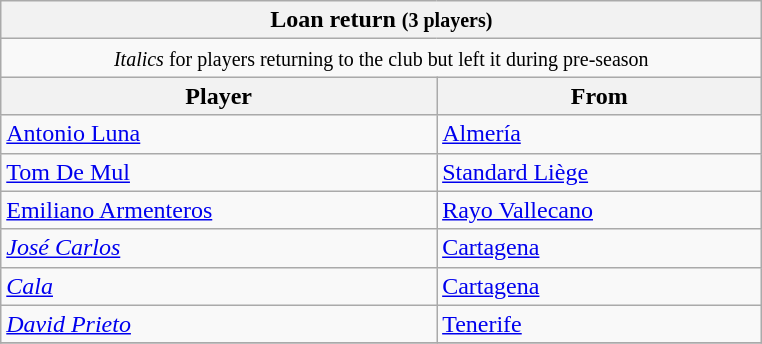<table class="wikitable collapsible collapsed">
<tr>
<th colspan="2" width="500"> <strong>Loan return</strong> <small>(3 players)</small></th>
</tr>
<tr>
<td colspan="2" align="center"><small><em>Italics</em> for players returning to the club but left it during pre-season</small></td>
</tr>
<tr>
<th>Player</th>
<th>From</th>
</tr>
<tr>
<td> <a href='#'>Antonio Luna</a></td>
<td> <a href='#'>Almería</a></td>
</tr>
<tr>
<td> <a href='#'>Tom De Mul</a></td>
<td> <a href='#'>Standard Liège</a></td>
</tr>
<tr>
<td> <a href='#'>Emiliano Armenteros</a></td>
<td> <a href='#'>Rayo Vallecano</a></td>
</tr>
<tr>
<td> <em><a href='#'>José Carlos</a></em></td>
<td> <a href='#'>Cartagena</a></td>
</tr>
<tr>
<td> <em><a href='#'>Cala</a></em></td>
<td> <a href='#'>Cartagena</a></td>
</tr>
<tr>
<td> <em><a href='#'>David Prieto</a></em></td>
<td> <a href='#'>Tenerife</a></td>
</tr>
<tr>
</tr>
</table>
